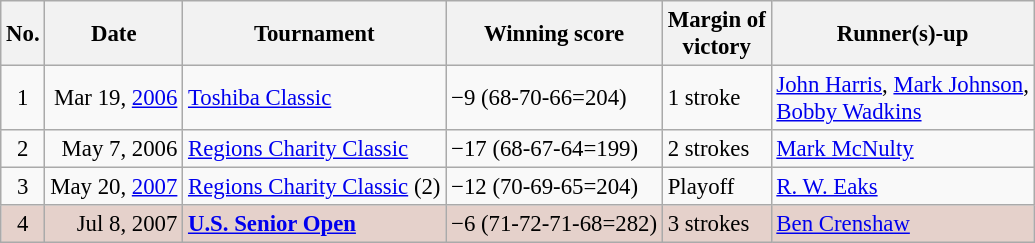<table class="wikitable" style="font-size:95%;">
<tr>
<th>No.</th>
<th>Date</th>
<th>Tournament</th>
<th>Winning score</th>
<th>Margin of<br>victory</th>
<th>Runner(s)-up</th>
</tr>
<tr>
<td align=center>1</td>
<td align=right>Mar 19, <a href='#'>2006</a></td>
<td><a href='#'>Toshiba Classic</a></td>
<td>−9 (68-70-66=204)</td>
<td>1 stroke</td>
<td> <a href='#'>John Harris</a>,  <a href='#'>Mark Johnson</a>,<br> <a href='#'>Bobby Wadkins</a></td>
</tr>
<tr>
<td align=center>2</td>
<td align=right>May 7, 2006</td>
<td><a href='#'>Regions Charity Classic</a></td>
<td>−17 (68-67-64=199)</td>
<td>2 strokes</td>
<td> <a href='#'>Mark McNulty</a></td>
</tr>
<tr>
<td align=center>3</td>
<td align=right>May 20, <a href='#'>2007</a></td>
<td><a href='#'>Regions Charity Classic</a> (2)</td>
<td>−12 (70-69-65=204)</td>
<td>Playoff</td>
<td> <a href='#'>R. W. Eaks</a></td>
</tr>
<tr style="background:#e5d1cb;">
<td align=center>4</td>
<td align=right>Jul 8, 2007</td>
<td><strong><a href='#'>U.S. Senior Open</a></strong></td>
<td>−6 (71-72-71-68=282)</td>
<td>3 strokes</td>
<td> <a href='#'>Ben Crenshaw</a></td>
</tr>
</table>
